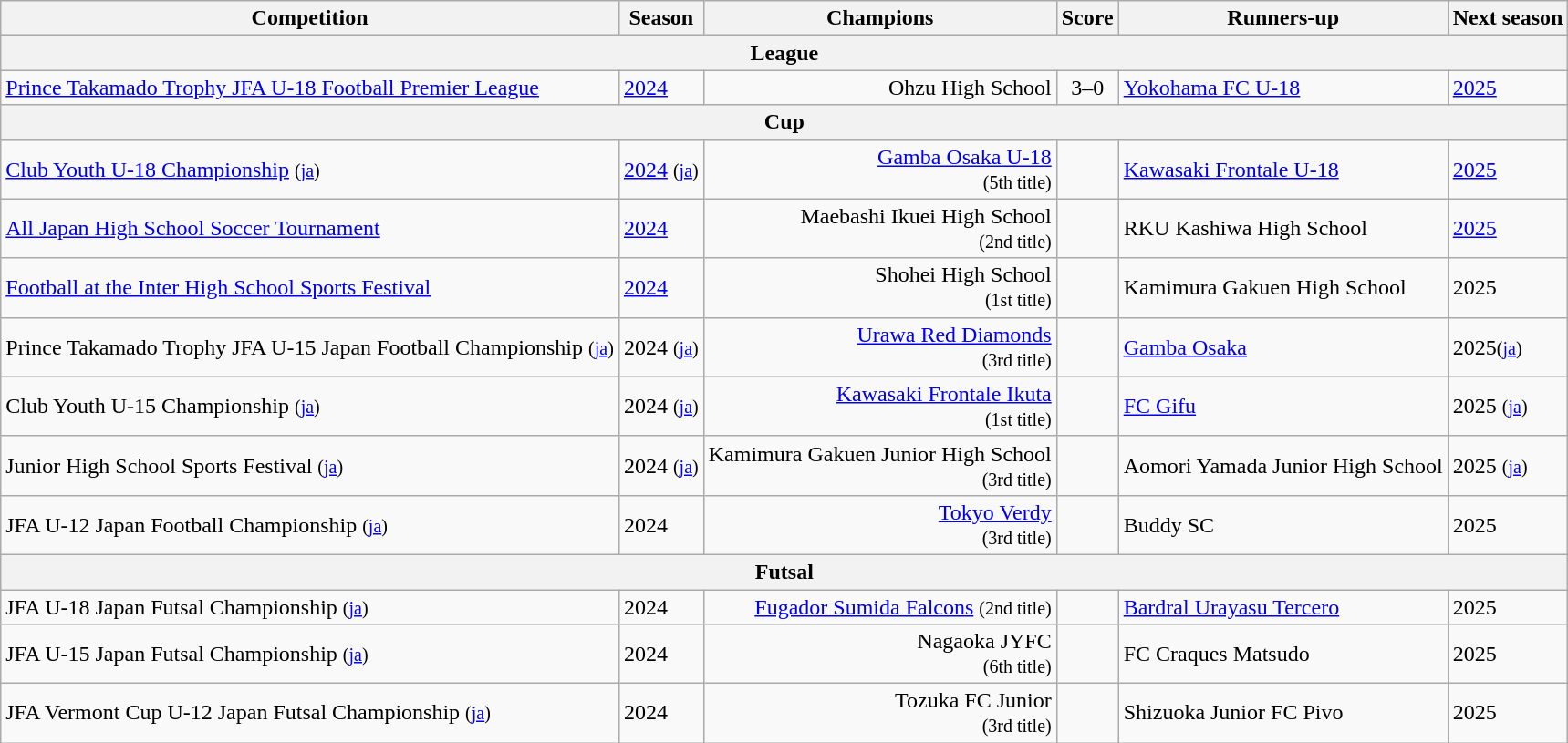<table class="wikitable">
<tr>
<th>Competition</th>
<th>Season</th>
<th>Champions</th>
<th>Score</th>
<th>Runners-up</th>
<th>Next season</th>
</tr>
<tr>
<th colspan=8>League</th>
</tr>
<tr>
<td><a href='#'>Prince Takamado Trophy JFA U-18 Football Premier League</a></td>
<td><a href='#'>2024</a></td>
<td style="text-align:right">Ohzu High School</td>
<td style="text-align:center">3–0</td>
<td><a href='#'>Yokohama FC U-18</a></td>
<td><a href='#'>2025</a></td>
</tr>
<tr>
<th colspan=9>Cup</th>
</tr>
<tr>
<td><a href='#'>Club Youth U-18 Championship</a> <small>(<a href='#'>ja</a>)</small></td>
<td><a href='#'>2024</a> <small>(<a href='#'>ja</a>)</small></td>
<td style="text-align:right"><a href='#'>Gamba Osaka U-18</a> <br><small>(5th title)</small></td>
<td></td>
<td><a href='#'>Kawasaki Frontale U-18</a></td>
<td><a href='#'>2025</a></td>
</tr>
<tr>
<td><a href='#'>All Japan High School Soccer Tournament</a></td>
<td><a href='#'>2024</a></td>
<td style="text-align:right">Maebashi Ikuei High School <br><small>(2nd title)</small></td>
<td></td>
<td>RKU Kashiwa High School</td>
<td><a href='#'>2025</a></td>
</tr>
<tr>
<td><a href='#'>Football at the Inter High School Sports Festival</a></td>
<td><a href='#'>2024</a></td>
<td style="text-align:right">Shohei High School <br><small>(1st title)</small></td>
<td></td>
<td>Kamimura Gakuen High School</td>
<td>2025</td>
</tr>
<tr>
<td>Prince Takamado Trophy JFA U-15 Japan Football Championship <small>(<a href='#'>ja</a>)</small></td>
<td>2024 <small>(<a href='#'>ja</a>)</small></td>
<td style="text-align:right"><a href='#'>Urawa Red Diamonds</a> <br><small>(3rd title)</small></td>
<td></td>
<td><a href='#'>Gamba Osaka</a></td>
<td>2025<small>(<a href='#'>ja</a>)</small></td>
</tr>
<tr>
<td>Club Youth U-15 Championship <small>(<a href='#'>ja</a>)</small></td>
<td>2024 <small>(<a href='#'>ja</a>)</small></td>
<td style="text-align:right"><a href='#'>Kawasaki Frontale Ikuta</a><br><small>(1st title)</small></td>
<td></td>
<td><a href='#'>FC Gifu</a></td>
<td>2025 <small>(<a href='#'>ja</a>)</small></td>
</tr>
<tr>
<td>Junior High School Sports Festival <small>(<a href='#'>ja</a>)</small></td>
<td>2024 <small>(<a href='#'>ja</a>)</small></td>
<td style="text-align:right">Kamimura Gakuen Junior High School <br><small>(3rd title)</small></td>
<td></td>
<td>Aomori Yamada Junior High School</td>
<td>2025 <small>(<a href='#'>ja</a>)</small></td>
</tr>
<tr>
<td>JFA U-12 Japan Football Championship <small>(<a href='#'>ja</a>)</small></td>
<td>2024</td>
<td style="text-align:right"><a href='#'>Tokyo Verdy</a> <br><small>(3rd title)</small></td>
<td></td>
<td>Buddy SC</td>
<td>2025</td>
</tr>
<tr>
<th colspan=11>Futsal</th>
</tr>
<tr>
<td>JFA U-18 Japan Futsal Championship <small>(<a href='#'>ja</a>)</small></td>
<td>2024</td>
<td style="text-align:right"><a href='#'>Fugador Sumida Falcons</a> <small>(2nd title)</small></td>
<td></td>
<td><a href='#'>Bardral Urayasu Tercero</a></td>
<td>2025</td>
</tr>
<tr>
<td>JFA U-15 Japan Futsal Championship <small>(<a href='#'>ja</a>)</small></td>
<td>2024</td>
<td style="text-align:right">Nagaoka JYFC <br><small>(6th title)</small></td>
<td></td>
<td>FC Craques Matsudo</td>
<td>2025</td>
</tr>
<tr>
<td>JFA Vermont Cup U-12 Japan Futsal Championship <small>(<a href='#'>ja</a>)</small></td>
<td>2024</td>
<td style="text-align:right">Tozuka FC Junior <br><small>(3rd title)</small></td>
<td></td>
<td>Shizuoka Junior FC Pivo</td>
<td>2025</td>
</tr>
</table>
